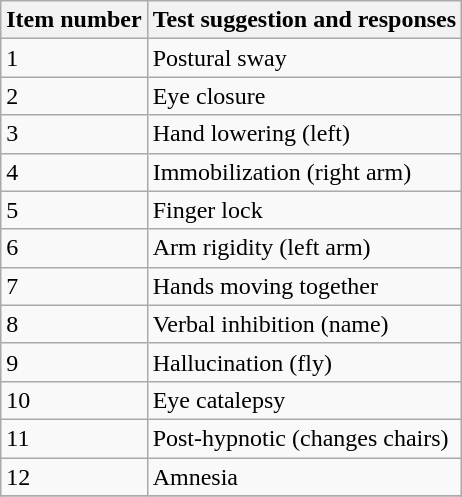<table class="wikitable">
<tr>
<th>Item number</th>
<th>Test suggestion and responses</th>
</tr>
<tr>
<td>1</td>
<td>Postural sway</td>
</tr>
<tr>
<td>2</td>
<td>Eye closure</td>
</tr>
<tr>
<td>3</td>
<td>Hand lowering (left)</td>
</tr>
<tr>
<td>4</td>
<td>Immobilization (right arm)</td>
</tr>
<tr>
<td>5</td>
<td>Finger lock</td>
</tr>
<tr>
<td>6</td>
<td>Arm rigidity (left arm)</td>
</tr>
<tr>
<td>7</td>
<td>Hands moving together</td>
</tr>
<tr>
<td>8</td>
<td>Verbal inhibition (name)</td>
</tr>
<tr>
<td>9</td>
<td>Hallucination (fly)</td>
</tr>
<tr>
<td>10</td>
<td>Eye catalepsy</td>
</tr>
<tr>
<td>11</td>
<td>Post-hypnotic (changes chairs)</td>
</tr>
<tr>
<td>12</td>
<td>Amnesia</td>
</tr>
<tr>
</tr>
</table>
